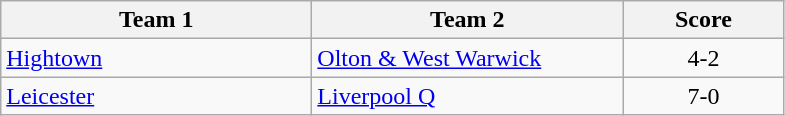<table class="wikitable" style="font-size: 100%">
<tr>
<th width=200>Team 1</th>
<th width=200>Team 2</th>
<th width=100>Score</th>
</tr>
<tr>
<td><a href='#'>Hightown</a></td>
<td><a href='#'>Olton & West Warwick</a></td>
<td align=center>4-2</td>
</tr>
<tr>
<td><a href='#'>Leicester</a></td>
<td><a href='#'>Liverpool Q</a></td>
<td align=center>7-0</td>
</tr>
</table>
